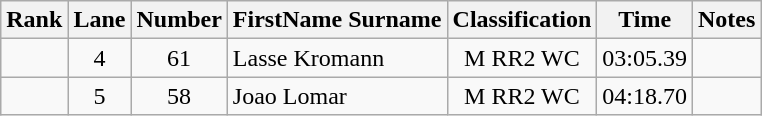<table class="wikitable sortable" style="text-align:center">
<tr>
<th>Rank</th>
<th>Lane</th>
<th>Number</th>
<th>FirstName Surname</th>
<th>Classification</th>
<th>Time</th>
<th>Notes</th>
</tr>
<tr>
<td></td>
<td>4</td>
<td>61</td>
<td style="text-align:left"> Lasse Kromann</td>
<td>M RR2 WC</td>
<td>03:05.39</td>
<td></td>
</tr>
<tr>
<td></td>
<td>5</td>
<td>58</td>
<td style="text-align:left"> Joao Lomar</td>
<td>M RR2 WC</td>
<td>04:18.70</td>
<td></td>
</tr>
</table>
